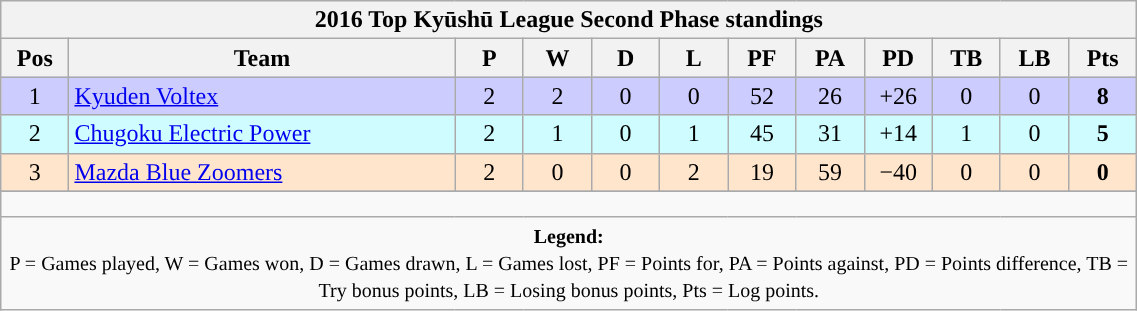<table class="wikitable" style="text-align:center; font-size:100%; width:60%;">
<tr>
<th colspan="100%" cellpadding="0" cellspacing="0"><strong>2016 Top Kyūshū League Second Phase standings</strong></th>
</tr>
<tr>
<th style="width:6%;">Pos</th>
<th style="width:34%;">Team</th>
<th style="width:6%;">P</th>
<th style="width:6%;">W</th>
<th style="width:6%;">D</th>
<th style="width:6%;">L</th>
<th style="width:6%;">PF</th>
<th style="width:6%;">PA</th>
<th style="width:6%;">PD</th>
<th style="width:6%;">TB</th>
<th style="width:6%;">LB</th>
<th style="width:6%;">Pts<br></th>
</tr>
<tr style="background:#CCCCFF;">
<td>1</td>
<td style="text-align:left;"><a href='#'>Kyuden Voltex</a></td>
<td>2</td>
<td>2</td>
<td>0</td>
<td>0</td>
<td>52</td>
<td>26</td>
<td>+26</td>
<td>0</td>
<td>0</td>
<td><strong>8</strong></td>
</tr>
<tr style="background:#CFFCFF;">
<td>2</td>
<td style="text-align:left;"><a href='#'>Chugoku Electric Power</a></td>
<td>2</td>
<td>1</td>
<td>0</td>
<td>1</td>
<td>45</td>
<td>31</td>
<td>+14</td>
<td>1</td>
<td>0</td>
<td><strong>5</strong></td>
</tr>
<tr style="background:#FFE5CC;">
<td>3</td>
<td style="text-align:left;"><a href='#'>Mazda Blue Zoomers</a></td>
<td>2</td>
<td>0</td>
<td>0</td>
<td>2</td>
<td>19</td>
<td>59</td>
<td>−40</td>
<td>0</td>
<td>0</td>
<td><strong>0</strong></td>
</tr>
<tr>
</tr>
<tr>
<td colspan="100%" style="height:10px;"></td>
</tr>
<tr>
<td colspan="100%"><small><strong>Legend:</strong> <br> P = Games played, W = Games won, D = Games drawn, L = Games lost, PF = Points for, PA = Points against, PD = Points difference, TB = Try bonus points, LB = Losing bonus points, Pts = Log points.</small></td>
</tr>
</table>
